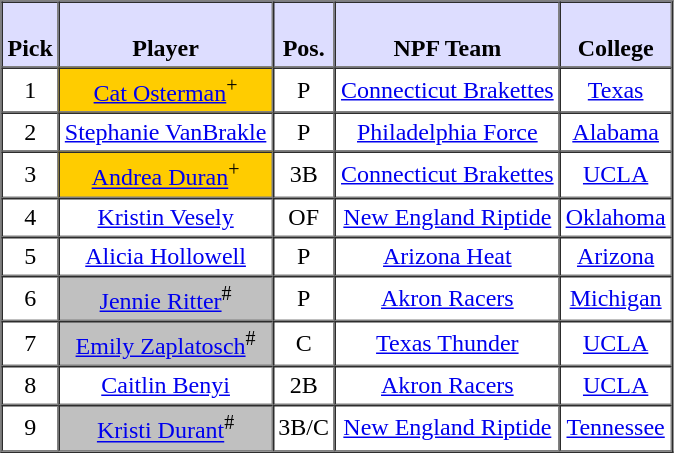<table style="text-align: center" border="1" cellpadding="3" cellspacing="0">
<tr>
<th style="background:#ddf;"><br>Pick</th>
<th style="background:#ddf;"><br>Player</th>
<th style="background:#ddf;"><br>Pos.</th>
<th style="background:#ddf;"><br>NPF Team</th>
<th style="background:#ddf;"><br>College</th>
</tr>
<tr>
<td>1</td>
<td style="background:#FFCC00;"><a href='#'>Cat Osterman</a><sup>+</sup></td>
<td>P</td>
<td><a href='#'>Connecticut Brakettes</a></td>
<td><a href='#'>Texas</a></td>
</tr>
<tr>
<td>2</td>
<td><a href='#'>Stephanie VanBrakle</a></td>
<td>P</td>
<td><a href='#'>Philadelphia Force</a></td>
<td><a href='#'>Alabama</a></td>
</tr>
<tr>
<td>3</td>
<td style="background:#FFCC00;"><a href='#'>Andrea Duran</a><sup>+</sup></td>
<td>3B</td>
<td><a href='#'>Connecticut Brakettes</a></td>
<td><a href='#'>UCLA</a></td>
</tr>
<tr>
<td>4</td>
<td><a href='#'>Kristin Vesely</a></td>
<td>OF</td>
<td><a href='#'>New England Riptide</a></td>
<td><a href='#'>Oklahoma</a></td>
</tr>
<tr>
<td>5</td>
<td><a href='#'>Alicia Hollowell</a></td>
<td>P</td>
<td><a href='#'>Arizona Heat</a></td>
<td><a href='#'>Arizona</a></td>
</tr>
<tr>
<td>6</td>
<td style="background:#C0C0C0;"><a href='#'>Jennie Ritter</a><sup>#</sup></td>
<td>P</td>
<td><a href='#'>Akron Racers</a></td>
<td><a href='#'>Michigan</a></td>
</tr>
<tr>
<td>7</td>
<td style="background:#C0C0C0;"><a href='#'>Emily Zaplatosch</a><sup>#</sup></td>
<td>C</td>
<td><a href='#'>Texas Thunder</a></td>
<td><a href='#'>UCLA</a></td>
</tr>
<tr>
<td>8</td>
<td><a href='#'>Caitlin Benyi</a></td>
<td>2B</td>
<td><a href='#'>Akron Racers</a></td>
<td><a href='#'>UCLA</a></td>
</tr>
<tr>
<td>9</td>
<td style="background:#C0C0C0;"><a href='#'>Kristi Durant</a><sup>#</sup></td>
<td>3B/C</td>
<td><a href='#'>New England Riptide</a></td>
<td><a href='#'>Tennessee</a></td>
</tr>
</table>
